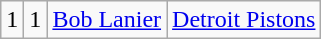<table class="wikitable">
<tr style="text-align:center;" bgcolor="">
<td>1</td>
<td>1</td>
<td><a href='#'>Bob Lanier</a></td>
<td><a href='#'>Detroit Pistons</a></td>
</tr>
</table>
